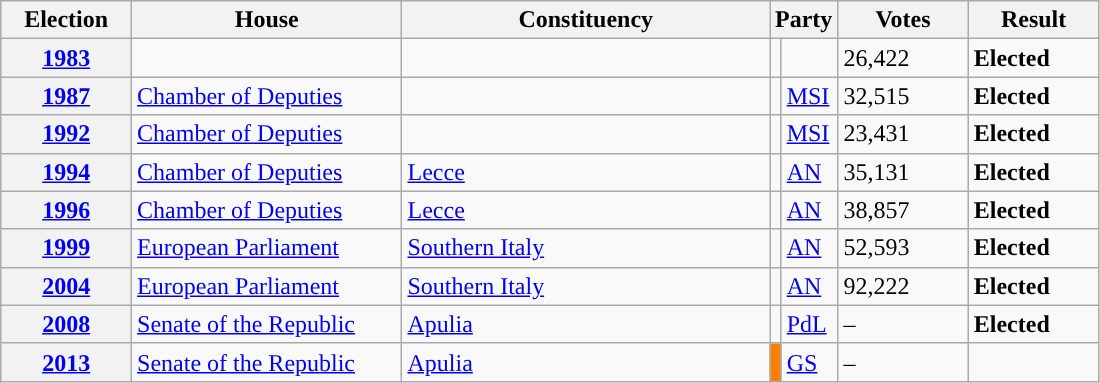<table class=wikitable style="width:58%; border:1px #AAAAFF solid">
<tr>
<th width=12%>Election</th>
<th width=25%>House</th>
<th width=34%>Constituency</th>
<th width=5% colspan="2">Party</th>
<th width=12%>Votes</th>
<th width=12%>Result</th>
</tr>
<tr>
<th><a href='#'>1983</a></th>
<td></td>
<td></td>
<td></td>
<td></td>
<td>26,422</td>
<td> <strong>Elected</strong></td>
</tr>
<tr>
<th><a href='#'>1987</a></th>
<td><a href='#'>Chamber of Deputies</a></td>
<td></td>
<td></td>
<td><a href='#'>MSI</a></td>
<td>32,515</td>
<td> <strong>Elected</strong></td>
</tr>
<tr>
<th><a href='#'>1992</a></th>
<td><a href='#'>Chamber of Deputies</a></td>
<td></td>
<td></td>
<td><a href='#'>MSI</a></td>
<td>23,431</td>
<td> <strong>Elected</strong></td>
</tr>
<tr>
<th><a href='#'>1994</a></th>
<td><a href='#'>Chamber of Deputies</a></td>
<td><a href='#'>Lecce</a></td>
<td></td>
<td><a href='#'>AN</a></td>
<td>35,131</td>
<td> <strong>Elected</strong></td>
</tr>
<tr>
<th><a href='#'>1996</a></th>
<td><a href='#'>Chamber of Deputies</a></td>
<td><a href='#'>Lecce</a></td>
<td></td>
<td><a href='#'>AN</a></td>
<td>38,857</td>
<td> <strong>Elected</strong></td>
</tr>
<tr>
<th><a href='#'>1999</a></th>
<td><a href='#'>European Parliament</a></td>
<td><a href='#'>Southern Italy</a></td>
<td></td>
<td><a href='#'>AN</a></td>
<td>52,593</td>
<td> <strong>Elected</strong></td>
</tr>
<tr>
<th><a href='#'>2004</a></th>
<td><a href='#'>European Parliament</a></td>
<td><a href='#'>Southern Italy</a></td>
<td></td>
<td><a href='#'>AN</a></td>
<td>92,222</td>
<td> <strong>Elected</strong></td>
</tr>
<tr>
<th><a href='#'>2008</a></th>
<td><a href='#'>Senate of the Republic</a></td>
<td><a href='#'>Apulia</a></td>
<td></td>
<td><a href='#'>PdL</a></td>
<td>–</td>
<td> <strong>Elected</strong></td>
</tr>
<tr>
<th><a href='#'>2013</a></th>
<td><a href='#'>Senate of the Republic</a></td>
<td><a href='#'>Apulia</a></td>
<td bgcolor="#FF7F00"></td>
<td><a href='#'>GS</a></td>
<td>–</td>
<td></td>
</tr>
</table>
